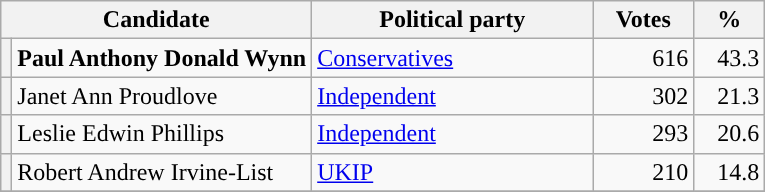<table class="wikitable">
<tr>
<th valign=top colspan="2" style="width: 180px">Candidate</th>
<th valign=top style="width: 180px">Political party</th>
<th valign=top style="width: 60px">Votes</th>
<th valign=top style="width: 40px">%</th>
</tr>
<tr>
<th style="background-color: "></th>
<td><strong>Paul Anthony Donald Wynn</strong></td>
<td><a href='#'>Conservatives</a></td>
<td align="right">616</td>
<td align="right">43.3</td>
</tr>
<tr>
<th style="background-color: "></th>
<td>Janet Ann Proudlove</td>
<td><a href='#'>Independent</a></td>
<td align="right">302</td>
<td align="right">21.3</td>
</tr>
<tr>
<th style="background-color: "></th>
<td>Leslie Edwin Phillips</td>
<td><a href='#'>Independent</a></td>
<td align="right">293</td>
<td align="right">20.6</td>
</tr>
<tr>
<th style="background-color: "></th>
<td>Robert Andrew Irvine-List</td>
<td><a href='#'>UKIP</a></td>
<td align="right">210</td>
<td align="right">14.8</td>
</tr>
<tr>
</tr>
</table>
